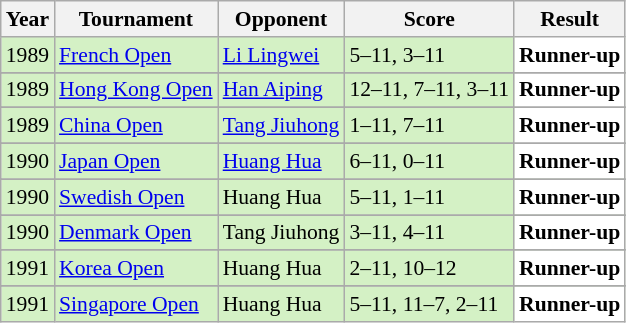<table class="sortable wikitable" style="font-size: 90%;">
<tr>
<th>Year</th>
<th>Tournament</th>
<th>Opponent</th>
<th>Score</th>
<th>Result</th>
</tr>
<tr style="background:#D4F1C5">
<td align="center">1989</td>
<td align="left"><a href='#'>French Open</a></td>
<td align="left"> <a href='#'>Li Lingwei</a></td>
<td align="left">5–11, 3–11</td>
<td style="text-align:left; background:white"> <strong>Runner-up</strong></td>
</tr>
<tr>
</tr>
<tr style="background:#D4F1C5">
<td align="center">1989</td>
<td align="left"><a href='#'>Hong Kong Open</a></td>
<td align="left"> <a href='#'>Han Aiping</a></td>
<td align="left">12–11, 7–11, 3–11</td>
<td style="text-align:left; background:white"> <strong>Runner-up</strong></td>
</tr>
<tr>
</tr>
<tr style="background:#D4F1C5">
<td align="center">1989</td>
<td align="left"><a href='#'>China Open</a></td>
<td align="left"> <a href='#'>Tang Jiuhong</a></td>
<td align="left">1–11, 7–11</td>
<td style="text-align:left; background:white"> <strong>Runner-up</strong></td>
</tr>
<tr>
</tr>
<tr style="background:#D4F1C5">
<td align="center">1990</td>
<td align="left"><a href='#'>Japan Open</a></td>
<td align="left"> <a href='#'>Huang Hua</a></td>
<td align="left">6–11, 0–11</td>
<td style="text-align:left; background:white"> <strong>Runner-up</strong></td>
</tr>
<tr>
</tr>
<tr style="background:#D4F1C5">
<td align="center">1990</td>
<td align="left"><a href='#'>Swedish Open</a></td>
<td align="left"> Huang Hua</td>
<td align="left">5–11, 1–11</td>
<td style="text-align:left; background:white"> <strong>Runner-up</strong></td>
</tr>
<tr>
</tr>
<tr style="background:#D4F1C5">
<td align="center">1990</td>
<td align="left"><a href='#'>Denmark Open</a></td>
<td align="left"> Tang Jiuhong</td>
<td align="left">3–11, 4–11</td>
<td style="text-align:left; background:white"> <strong>Runner-up</strong></td>
</tr>
<tr>
</tr>
<tr style="background:#D4F1C5">
<td align="center">1991</td>
<td align="left"><a href='#'>Korea Open</a></td>
<td align="left"> Huang Hua</td>
<td align="left">2–11, 10–12</td>
<td style="text-align:left; background:white"> <strong>Runner-up</strong></td>
</tr>
<tr>
</tr>
<tr style="background:#D4F1C5">
<td align="center">1991</td>
<td align="left"><a href='#'>Singapore Open</a></td>
<td align="left"> Huang Hua</td>
<td align="left">5–11, 11–7, 2–11</td>
<td style="text-align:left; background:white"> <strong>Runner-up</strong></td>
</tr>
</table>
